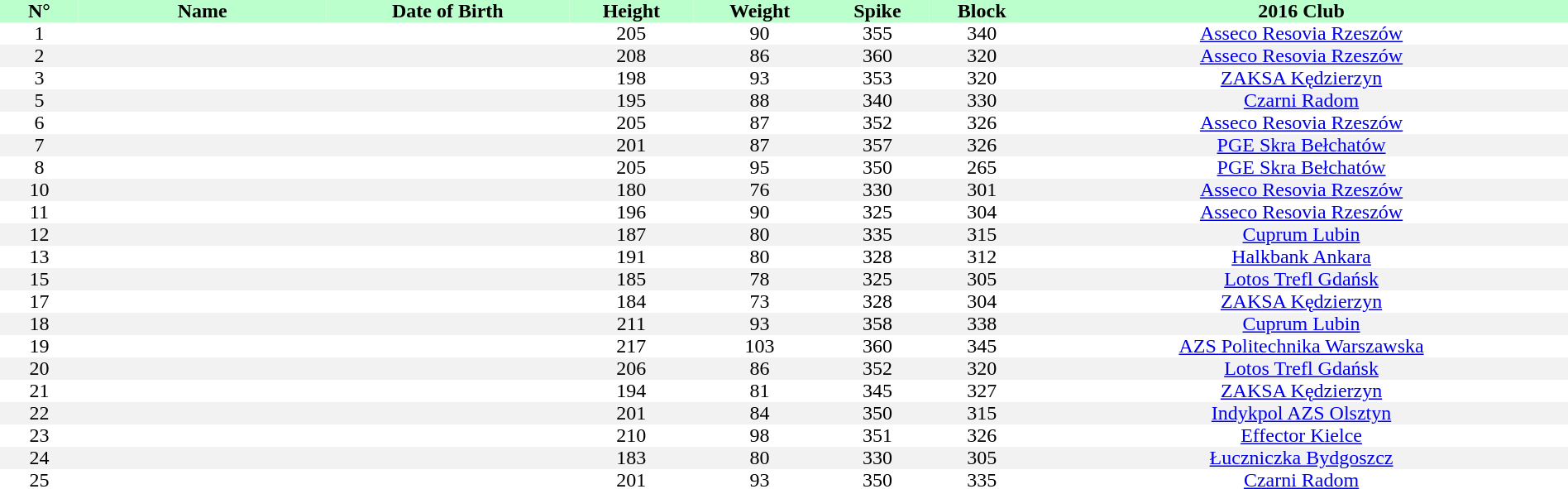<table style="text-align:center; border:none;" cellpadding=0 cellspacing=0 width=100%>
<tr style="background: #bbffcc;">
<th width="5%">N°</th>
<th width=200px>Name</th>
<th>Date of Birth</th>
<th>Height</th>
<th>Weight</th>
<th>Spike</th>
<th>Block</th>
<th>2016 Club</th>
</tr>
<tr>
<td>1</td>
<td></td>
<td></td>
<td>205</td>
<td>90</td>
<td>355</td>
<td>340</td>
<td><a href='#'>Asseco Resovia Rzeszów</a></td>
</tr>
<tr bgcolor="#f2f2f2">
<td>2</td>
<td></td>
<td></td>
<td>208</td>
<td>86</td>
<td>360</td>
<td>320</td>
<td><a href='#'>Asseco Resovia Rzeszów</a></td>
</tr>
<tr>
<td>3</td>
<td></td>
<td></td>
<td>198</td>
<td>93</td>
<td>353</td>
<td>320</td>
<td><a href='#'>ZAKSA Kędzierzyn</a></td>
</tr>
<tr bgcolor="#f2f2f2">
<td>5</td>
<td></td>
<td></td>
<td>195</td>
<td>88</td>
<td>340</td>
<td>330</td>
<td><a href='#'>Czarni Radom</a></td>
</tr>
<tr>
<td>6</td>
<td></td>
<td></td>
<td>205</td>
<td>87</td>
<td>352</td>
<td>326</td>
<td><a href='#'>Asseco Resovia Rzeszów</a></td>
</tr>
<tr bgcolor="#f2f2f2">
<td>7</td>
<td></td>
<td></td>
<td>201</td>
<td>87</td>
<td>357</td>
<td>326</td>
<td><a href='#'>PGE Skra Bełchatów</a></td>
</tr>
<tr>
<td>8</td>
<td></td>
<td></td>
<td>205</td>
<td>95</td>
<td>350</td>
<td>265</td>
<td><a href='#'>PGE Skra Bełchatów</a></td>
</tr>
<tr bgcolor="#f2f2f2">
<td>10</td>
<td></td>
<td></td>
<td>180</td>
<td>76</td>
<td>330</td>
<td>301</td>
<td><a href='#'>Asseco Resovia Rzeszów</a></td>
</tr>
<tr>
<td>11</td>
<td></td>
<td></td>
<td>196</td>
<td>90</td>
<td>325</td>
<td>304</td>
<td><a href='#'>Asseco Resovia Rzeszów</a></td>
</tr>
<tr bgcolor="#f2f2f2">
<td>12</td>
<td></td>
<td></td>
<td>187</td>
<td>80</td>
<td>335</td>
<td>315</td>
<td><a href='#'>Cuprum Lubin</a></td>
</tr>
<tr>
<td>13</td>
<td></td>
<td></td>
<td>191</td>
<td>80</td>
<td>328</td>
<td>312</td>
<td><a href='#'>Halkbank Ankara</a></td>
</tr>
<tr bgcolor="#f2f2f2">
<td>15</td>
<td></td>
<td></td>
<td>185</td>
<td>78</td>
<td>325</td>
<td>305</td>
<td><a href='#'>Lotos Trefl Gdańsk</a></td>
</tr>
<tr>
<td>17</td>
<td></td>
<td></td>
<td>184</td>
<td>73</td>
<td>328</td>
<td>304</td>
<td><a href='#'>ZAKSA Kędzierzyn</a></td>
</tr>
<tr bgcolor="#f2f2f2">
<td>18</td>
<td></td>
<td></td>
<td>211</td>
<td>93</td>
<td>358</td>
<td>338</td>
<td><a href='#'>Cuprum Lubin</a></td>
</tr>
<tr>
<td>19</td>
<td></td>
<td></td>
<td>217</td>
<td>103</td>
<td>360</td>
<td>345</td>
<td><a href='#'>AZS Politechnika Warszawska</a></td>
</tr>
<tr bgcolor="#f2f2f2">
<td>20</td>
<td></td>
<td></td>
<td>206</td>
<td>86</td>
<td>352</td>
<td>320</td>
<td><a href='#'>Lotos Trefl Gdańsk</a></td>
</tr>
<tr>
<td>21</td>
<td></td>
<td></td>
<td>194</td>
<td>81</td>
<td>345</td>
<td>327</td>
<td><a href='#'>ZAKSA Kędzierzyn</a></td>
</tr>
<tr bgcolor="#f2f2f2">
<td>22</td>
<td></td>
<td></td>
<td>201</td>
<td>84</td>
<td>350</td>
<td>315</td>
<td><a href='#'>Indykpol AZS Olsztyn</a></td>
</tr>
<tr>
<td>23</td>
<td></td>
<td></td>
<td>210</td>
<td>98</td>
<td>351</td>
<td>326</td>
<td><a href='#'>Effector Kielce</a></td>
</tr>
<tr bgcolor="#f2f2f2">
<td>24</td>
<td></td>
<td></td>
<td>183</td>
<td>80</td>
<td>330</td>
<td>305</td>
<td><a href='#'>Łuczniczka Bydgoszcz</a></td>
</tr>
<tr>
<td>25</td>
<td></td>
<td></td>
<td>201</td>
<td>93</td>
<td>350</td>
<td>335</td>
<td><a href='#'>Czarni Radom</a></td>
</tr>
</table>
